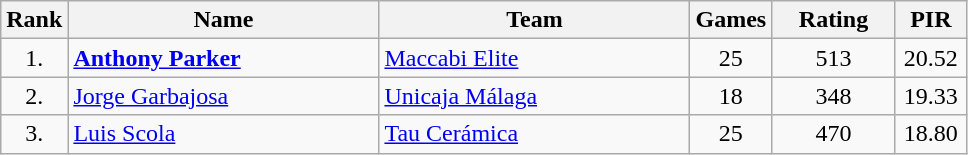<table class="wikitable sortable" style="text-align: center;">
<tr>
<th>Rank</th>
<th width=200>Name</th>
<th width=200>Team</th>
<th>Games</th>
<th width=75>Rating</th>
<th width=40>PIR</th>
</tr>
<tr>
<td>1.</td>
<td align="left"> <strong><a href='#'>Anthony Parker</a></strong></td>
<td align="left"> <a href='#'>Maccabi Elite</a></td>
<td>25</td>
<td>513</td>
<td>20.52</td>
</tr>
<tr>
<td>2.</td>
<td align="left"> <a href='#'>Jorge Garbajosa</a></td>
<td align="left"> <a href='#'>Unicaja Málaga</a></td>
<td>18</td>
<td>348</td>
<td>19.33</td>
</tr>
<tr>
<td>3.</td>
<td align="left"> <a href='#'>Luis Scola</a></td>
<td align="left"> <a href='#'>Tau Cerámica</a></td>
<td>25</td>
<td>470</td>
<td>18.80</td>
</tr>
</table>
